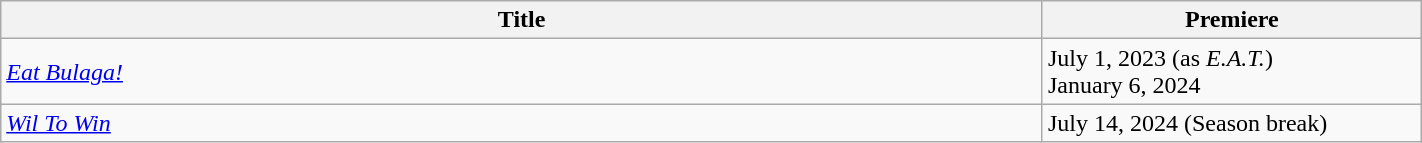<table class="wikitable sortable" width="75%">
<tr>
<th style="width:55%;">Title</th>
<th style="width:20%;">Premiere</th>
</tr>
<tr>
<td><em><a href='#'>Eat Bulaga!</a></em></td>
<td>July 1, 2023 (as <em>E.A.T.</em>)<br>January 6, 2024</td>
</tr>
<tr>
<td><em><a href='#'>Wil To Win</a></em></td>
<td>July 14, 2024 (Season break)</td>
</tr>
</table>
